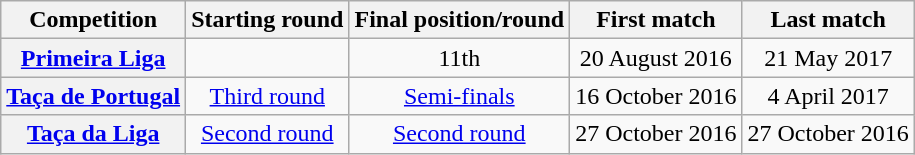<table class="wikitable plainrowheaders" style="text-align:center;">
<tr>
<th scope=col>Competition</th>
<th scope=col>Starting round</th>
<th scope=col>Final position/round</th>
<th scope=col>First match</th>
<th scope=col>Last match</th>
</tr>
<tr>
<th scope=row align=left><a href='#'>Primeira Liga</a></th>
<td></td>
<td>11th</td>
<td>20 August 2016</td>
<td>21 May 2017</td>
</tr>
<tr>
<th scope=row align=left><a href='#'>Taça de Portugal</a></th>
<td><a href='#'>Third round</a></td>
<td><a href='#'>Semi-finals</a></td>
<td>16 October 2016</td>
<td>4 April 2017</td>
</tr>
<tr>
<th scope=row align=left><a href='#'>Taça da Liga</a></th>
<td><a href='#'>Second round</a></td>
<td><a href='#'>Second round</a></td>
<td>27 October 2016</td>
<td colspan="2">27 October 2016</td>
</tr>
</table>
